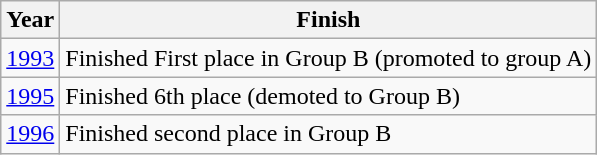<table class="wikitable">
<tr>
<th>Year</th>
<th>Finish</th>
</tr>
<tr>
<td><a href='#'>1993</a></td>
<td>Finished First place in Group B (promoted to group A)</td>
</tr>
<tr>
<td><a href='#'>1995</a></td>
<td>Finished 6th place (demoted to Group B)</td>
</tr>
<tr>
<td><a href='#'>1996</a></td>
<td>Finished second place in Group B</td>
</tr>
</table>
